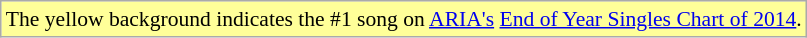<table class="wikitable" style="font-size:90%;">
<tr>
<td style="background-color:#FFFF99">The yellow background indicates the #1 song on <a href='#'>ARIA's</a> <a href='#'>End of Year Singles Chart of 2014</a>.</td>
</tr>
</table>
